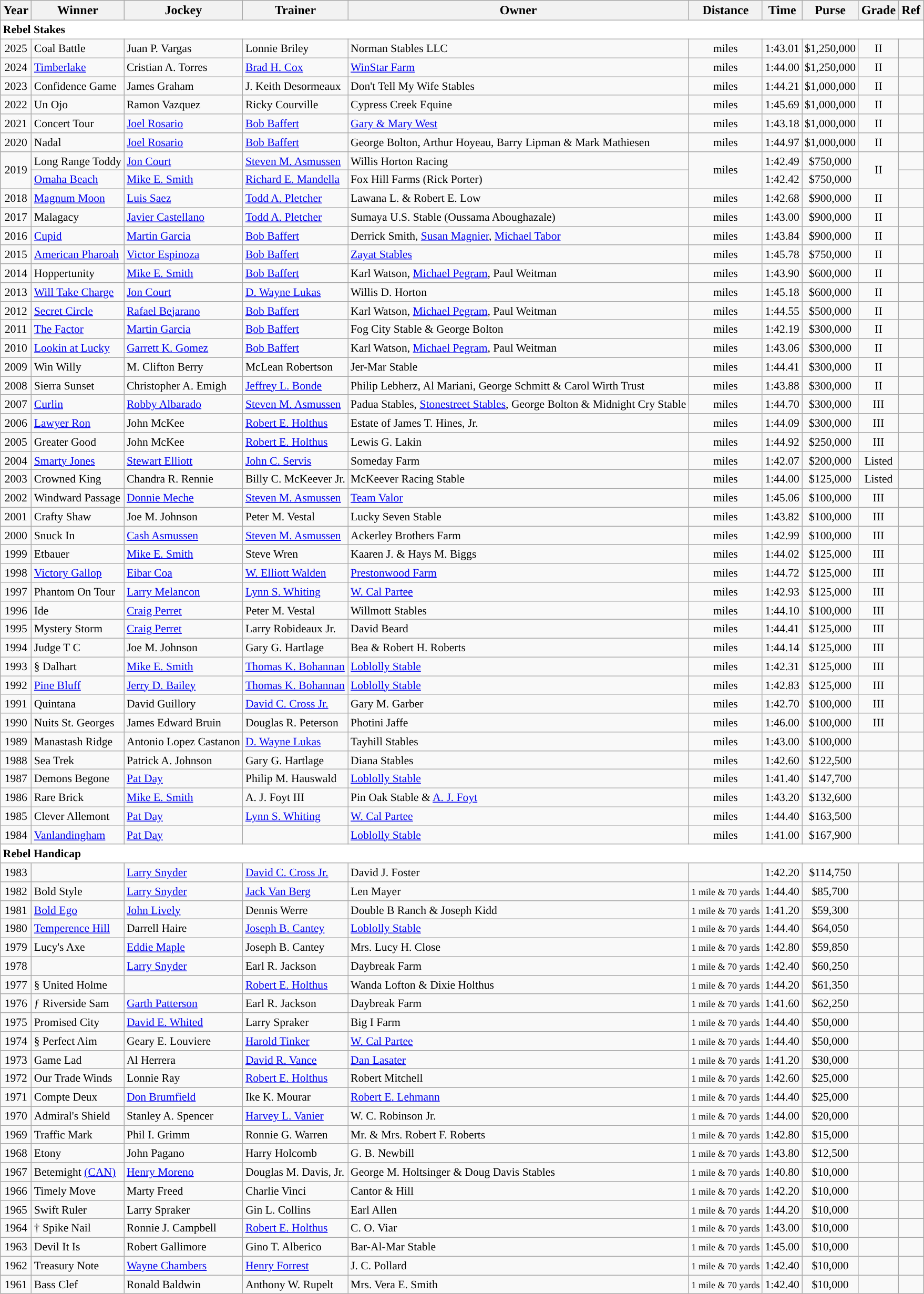<table class="wikitable sortable">
<tr>
<th>Year</th>
<th>Winner</th>
<th>Jockey</th>
<th>Trainer</th>
<th>Owner</th>
<th>Distance</th>
<th>Time</th>
<th>Purse</th>
<th>Grade</th>
<th>Ref</th>
</tr>
<tr style="font-size:90%; background-color:white">
<td align="left" colspan=10><strong>Rebel Stakes</strong></td>
</tr>
<tr style="font-size:90%">
<td align=center>2025</td>
<td>Coal Battle</td>
<td>Juan P. Vargas</td>
<td>Lonnie Briley</td>
<td>Norman Stables LLC</td>
<td align=center> miles</td>
<td align=center>1:43.01</td>
<td align=center>$1,250,000</td>
<td align=center>II</td>
<td></td>
</tr>
<tr style="font-size:90%">
<td align=center>2024</td>
<td><a href='#'>Timberlake</a></td>
<td>Cristian A. Torres</td>
<td><a href='#'>Brad H. Cox</a></td>
<td><a href='#'>WinStar Farm</a></td>
<td align=center> miles</td>
<td align=center>1:44.00</td>
<td align=center>$1,250,000</td>
<td align=center>II</td>
<td></td>
</tr>
<tr style="font-size:90%">
<td align=center>2023</td>
<td>Confidence Game</td>
<td>James Graham</td>
<td>J. Keith Desormeaux</td>
<td>Don't Tell My Wife Stables</td>
<td align=center> miles</td>
<td align=center>1:44.21</td>
<td align=center>$1,000,000</td>
<td align=center>II</td>
<td></td>
</tr>
<tr style="font-size:90%">
<td align=center>2022</td>
<td>Un Ojo</td>
<td>Ramon Vazquez</td>
<td>Ricky Courville</td>
<td>Cypress Creek Equine</td>
<td align=center> miles</td>
<td align=center>1:45.69</td>
<td align=center>$1,000,000</td>
<td align=center>II</td>
<td></td>
</tr>
<tr style="font-size:90%;">
<td align=center>2021</td>
<td>Concert Tour</td>
<td><a href='#'>Joel Rosario</a></td>
<td><a href='#'>Bob Baffert</a></td>
<td><a href='#'>Gary & Mary West</a></td>
<td align=center> miles</td>
<td align=center>1:43.18</td>
<td align=center>$1,000,000</td>
<td align=center>II</td>
<td></td>
</tr>
<tr style="font-size:90%;">
<td align=center>2020</td>
<td>Nadal</td>
<td><a href='#'>Joel Rosario</a></td>
<td><a href='#'>Bob Baffert</a></td>
<td>George Bolton, Arthur Hoyeau, Barry Lipman & Mark Mathiesen</td>
<td align=center> miles</td>
<td align=center>1:44.97</td>
<td align=center>$1,000,000</td>
<td align=center>II</td>
<td></td>
</tr>
<tr style="font-size:90%;">
<td align=center rowspan=2>2019</td>
<td>Long Range Toddy</td>
<td><a href='#'>Jon Court</a></td>
<td><a href='#'>Steven M. Asmussen</a></td>
<td>Willis Horton Racing</td>
<td align=center rowspan=2> miles</td>
<td align=center>1:42.49</td>
<td align=center>$750,000</td>
<td align=center rowspan=2>II</td>
<td></td>
</tr>
<tr style="font-size:90%;">
<td><a href='#'>Omaha Beach</a></td>
<td><a href='#'>Mike E. Smith</a></td>
<td><a href='#'>Richard E. Mandella</a></td>
<td>Fox Hill Farms (Rick Porter)</td>
<td align=center>1:42.42</td>
<td align=center>$750,000</td>
<td></td>
</tr>
<tr style="font-size:90%;">
<td align=center>2018</td>
<td><a href='#'>Magnum Moon</a></td>
<td><a href='#'>Luis Saez</a></td>
<td><a href='#'>Todd A. Pletcher</a></td>
<td>Lawana L. & Robert E. Low</td>
<td align=center> miles</td>
<td align=center>1:42.68</td>
<td align=center>$900,000</td>
<td align=center>II</td>
<td></td>
</tr>
<tr style="font-size:90%;">
<td align=center>2017</td>
<td>Malagacy</td>
<td><a href='#'>Javier Castellano</a></td>
<td><a href='#'>Todd A. Pletcher</a></td>
<td>Sumaya U.S. Stable (Oussama Aboughazale)</td>
<td align=center> miles</td>
<td align=center>1:43.00</td>
<td align=center>$900,000</td>
<td align=center>II</td>
<td></td>
</tr>
<tr style="font-size:90%;">
<td align=center>2016</td>
<td><a href='#'>Cupid</a></td>
<td><a href='#'>Martin Garcia</a></td>
<td><a href='#'>Bob Baffert</a></td>
<td>Derrick Smith, <a href='#'>Susan Magnier</a>, <a href='#'>Michael Tabor</a></td>
<td align=center> miles</td>
<td align=center>1:43.84</td>
<td align=center>$900,000</td>
<td align=center>II</td>
<td></td>
</tr>
<tr style="font-size:90%;">
<td align=center>2015</td>
<td><a href='#'>American Pharoah</a></td>
<td><a href='#'>Victor Espinoza</a></td>
<td><a href='#'>Bob Baffert</a></td>
<td><a href='#'>Zayat Stables</a></td>
<td align=center> miles</td>
<td align=center>1:45.78</td>
<td align=center>$750,000</td>
<td align=center>II</td>
<td></td>
</tr>
<tr style="font-size:90%;">
<td align=center>2014</td>
<td>Hoppertunity</td>
<td><a href='#'>Mike E. Smith</a></td>
<td><a href='#'>Bob Baffert</a></td>
<td>Karl Watson, <a href='#'>Michael Pegram</a>, Paul Weitman</td>
<td align=center> miles</td>
<td align=center>1:43.90</td>
<td align=center>$600,000</td>
<td align=center>II</td>
<td></td>
</tr>
<tr style="font-size:90%;">
<td align=center>2013</td>
<td><a href='#'>Will Take Charge</a></td>
<td><a href='#'>Jon Court</a></td>
<td><a href='#'>D. Wayne Lukas</a></td>
<td>Willis D. Horton</td>
<td align=center> miles</td>
<td align=center>1:45.18</td>
<td align=center>$600,000</td>
<td align=center>II</td>
<td></td>
</tr>
<tr style="font-size:90%;">
<td align=center>2012</td>
<td><a href='#'>Secret Circle</a></td>
<td><a href='#'>Rafael Bejarano</a></td>
<td><a href='#'>Bob Baffert</a></td>
<td>Karl Watson, <a href='#'>Michael Pegram</a>, Paul Weitman</td>
<td align=center> miles</td>
<td align=center>1:44.55</td>
<td align=center>$500,000</td>
<td align=center>II</td>
<td></td>
</tr>
<tr style="font-size:90%;">
<td align=center>2011</td>
<td><a href='#'>The Factor</a></td>
<td><a href='#'>Martin Garcia</a></td>
<td><a href='#'>Bob Baffert</a></td>
<td>Fog City Stable & George Bolton</td>
<td align=center> miles</td>
<td align=center>1:42.19</td>
<td align=center>$300,000</td>
<td align=center>II</td>
<td></td>
</tr>
<tr style="font-size:90%;">
<td align=center>2010</td>
<td><a href='#'>Lookin at Lucky</a></td>
<td><a href='#'>Garrett K. Gomez</a></td>
<td><a href='#'>Bob Baffert</a></td>
<td>Karl Watson, <a href='#'>Michael Pegram</a>, Paul Weitman</td>
<td align=center> miles</td>
<td align=center>1:43.06</td>
<td align=center>$300,000</td>
<td align=center>II</td>
<td></td>
</tr>
<tr style="font-size:90%;">
<td align=center>2009</td>
<td>Win Willy</td>
<td>M. Clifton Berry</td>
<td>McLean Robertson</td>
<td>Jer-Mar Stable</td>
<td align=center> miles</td>
<td align=center>1:44.41</td>
<td align=center>$300,000</td>
<td align=center>II</td>
<td></td>
</tr>
<tr style="font-size:90%;">
<td align=center>2008</td>
<td>Sierra Sunset</td>
<td>Christopher A. Emigh</td>
<td><a href='#'>Jeffrey L. Bonde</a></td>
<td>Philip Lebherz, Al Mariani, George Schmitt & Carol Wirth Trust</td>
<td align=center> miles</td>
<td align=center>1:43.88</td>
<td align=center>$300,000</td>
<td align=center>II</td>
<td></td>
</tr>
<tr style="font-size:90%;">
<td align=center>2007</td>
<td><a href='#'>Curlin</a></td>
<td><a href='#'>Robby Albarado</a></td>
<td><a href='#'>Steven M. Asmussen</a></td>
<td>Padua Stables, <a href='#'>Stonestreet Stables</a>, George Bolton  & Midnight Cry Stable</td>
<td align=center> miles</td>
<td align=center>1:44.70</td>
<td align=center>$300,000</td>
<td align=center>III</td>
<td></td>
</tr>
<tr style="font-size:90%;">
<td align=center>2006</td>
<td><a href='#'>Lawyer Ron</a></td>
<td>John McKee</td>
<td><a href='#'>Robert E. Holthus</a></td>
<td>Estate of James T. Hines, Jr.</td>
<td align=center> miles</td>
<td align=center>1:44.09</td>
<td align=center>$300,000</td>
<td align=center>III</td>
<td></td>
</tr>
<tr style="font-size:90%;">
<td align=center>2005</td>
<td>Greater Good</td>
<td>John McKee</td>
<td><a href='#'>Robert E. Holthus</a></td>
<td>Lewis G. Lakin</td>
<td align=center> miles</td>
<td align=center>1:44.92</td>
<td align=center>$250,000</td>
<td align=center>III</td>
<td></td>
</tr>
<tr style="font-size:90%;">
<td align=center>2004</td>
<td><a href='#'>Smarty Jones</a></td>
<td><a href='#'>Stewart Elliott</a></td>
<td><a href='#'>John C. Servis</a></td>
<td>Someday Farm</td>
<td align=center> miles</td>
<td align=center>1:42.07</td>
<td align=center>$200,000</td>
<td align=center>Listed</td>
<td></td>
</tr>
<tr style="font-size:90%;">
<td align=center>2003</td>
<td>Crowned King</td>
<td>Chandra R. Rennie</td>
<td>Billy C. McKeever Jr.</td>
<td>McKeever Racing Stable</td>
<td align=center> miles</td>
<td align=center>1:44.00</td>
<td align=center>$125,000</td>
<td align=center>Listed</td>
<td></td>
</tr>
<tr style="font-size:90%;">
<td align=center>2002</td>
<td>Windward Passage</td>
<td><a href='#'>Donnie Meche</a></td>
<td><a href='#'>Steven M. Asmussen</a></td>
<td><a href='#'>Team Valor</a></td>
<td align=center> miles</td>
<td align=center>1:45.06</td>
<td align=center>$100,000</td>
<td align=center>III</td>
<td></td>
</tr>
<tr style="font-size:90%;">
<td align=center>2001</td>
<td>Crafty Shaw</td>
<td>Joe M. Johnson</td>
<td>Peter M. Vestal</td>
<td>Lucky Seven Stable</td>
<td align=center> miles</td>
<td align=center>1:43.82</td>
<td align=center>$100,000</td>
<td align=center>III</td>
<td></td>
</tr>
<tr style="font-size:90%;">
<td align=center>2000</td>
<td>Snuck In</td>
<td><a href='#'>Cash Asmussen</a></td>
<td><a href='#'>Steven M. Asmussen</a></td>
<td>Ackerley Brothers Farm</td>
<td align=center> miles</td>
<td align=center>1:42.99</td>
<td align=center>$100,000</td>
<td align=center>III</td>
<td></td>
</tr>
<tr style="font-size:90%;">
<td align=center>1999</td>
<td>Etbauer</td>
<td><a href='#'>Mike E. Smith</a></td>
<td>Steve Wren</td>
<td>Kaaren J. & Hays M. Biggs</td>
<td align=center> miles</td>
<td align=center>1:44.02</td>
<td align=center>$125,000</td>
<td align=center>III</td>
<td></td>
</tr>
<tr style="font-size:90%;">
<td align=center>1998</td>
<td><a href='#'>Victory Gallop</a></td>
<td><a href='#'>Eibar Coa</a></td>
<td><a href='#'>W. Elliott Walden</a></td>
<td><a href='#'>Prestonwood Farm</a></td>
<td align=center> miles</td>
<td align=center>1:44.72</td>
<td align=center>$125,000</td>
<td align=center>III</td>
<td></td>
</tr>
<tr style="font-size:90%;">
<td align=center>1997</td>
<td>Phantom On Tour</td>
<td><a href='#'>Larry Melancon</a></td>
<td><a href='#'>Lynn S. Whiting</a></td>
<td><a href='#'>W. Cal Partee</a></td>
<td align=center> miles</td>
<td align=center>1:42.93</td>
<td align=center>$125,000</td>
<td align=center>III</td>
<td></td>
</tr>
<tr style="font-size:90%;">
<td align=center>1996</td>
<td>Ide</td>
<td><a href='#'>Craig Perret</a></td>
<td>Peter M. Vestal</td>
<td>Willmott Stables</td>
<td align=center> miles</td>
<td align=center>1:44.10</td>
<td align=center>$100,000</td>
<td align=center>III</td>
<td></td>
</tr>
<tr style="font-size:90%;">
<td align=center>1995</td>
<td>Mystery Storm</td>
<td><a href='#'>Craig Perret</a></td>
<td>Larry Robideaux Jr.</td>
<td>David Beard</td>
<td align=center> miles</td>
<td align=center>1:44.41</td>
<td align=center>$125,000</td>
<td align=center>III</td>
<td></td>
</tr>
<tr style="font-size:90%;">
<td align=center>1994</td>
<td>Judge T C</td>
<td>Joe M. Johnson</td>
<td>Gary G. Hartlage</td>
<td>Bea & Robert H. Roberts</td>
<td align=center> miles</td>
<td align=center>1:44.14</td>
<td align=center>$125,000</td>
<td align=center>III</td>
<td></td>
</tr>
<tr style="font-size:90%;">
<td align=center>1993</td>
<td>§ Dalhart</td>
<td><a href='#'>Mike E. Smith</a></td>
<td><a href='#'>Thomas K. Bohannan</a></td>
<td><a href='#'>Loblolly Stable</a></td>
<td align=center> miles</td>
<td align=center>1:42.31</td>
<td align=center>$125,000</td>
<td align=center>III</td>
<td></td>
</tr>
<tr style="font-size:90%;">
<td align=center>1992</td>
<td><a href='#'>Pine Bluff</a></td>
<td><a href='#'>Jerry D. Bailey</a></td>
<td><a href='#'>Thomas K. Bohannan</a></td>
<td><a href='#'>Loblolly Stable</a></td>
<td align=center> miles</td>
<td align=center>1:42.83</td>
<td align=center>$125,000</td>
<td align=center>III</td>
<td></td>
</tr>
<tr style="font-size:90%;">
<td align=center>1991</td>
<td>Quintana</td>
<td>David Guillory</td>
<td><a href='#'>David C. Cross Jr.</a></td>
<td>Gary M. Garber</td>
<td align=center> miles</td>
<td align=center>1:42.70</td>
<td align=center>$100,000</td>
<td align=center>III</td>
<td></td>
</tr>
<tr style="font-size:90%;">
<td align=center>1990</td>
<td>Nuits St. Georges</td>
<td>James Edward Bruin</td>
<td>Douglas R. Peterson</td>
<td>Photini Jaffe</td>
<td align=center> miles</td>
<td align=center>1:46.00</td>
<td align=center>$100,000</td>
<td align=center>III</td>
<td></td>
</tr>
<tr style="font-size:90%;">
<td align=center>1989</td>
<td>Manastash Ridge</td>
<td>Antonio Lopez Castanon</td>
<td><a href='#'>D. Wayne Lukas</a></td>
<td>Tayhill Stables</td>
<td align=center> miles</td>
<td align=center>1:43.00</td>
<td align=center>$100,000</td>
<td align=center></td>
<td></td>
</tr>
<tr style="font-size:90%;">
<td align=center>1988</td>
<td>Sea Trek</td>
<td>Patrick A. Johnson</td>
<td>Gary G. Hartlage</td>
<td>Diana Stables</td>
<td align=center> miles</td>
<td align=center>1:42.60</td>
<td align=center>$122,500</td>
<td align=center></td>
<td></td>
</tr>
<tr style="font-size:90%;" Sea Trek takes inside>
<td align=center>1987</td>
<td>Demons Begone</td>
<td><a href='#'>Pat Day</a></td>
<td>Philip M. Hauswald</td>
<td><a href='#'>Loblolly Stable</a></td>
<td align=center> miles</td>
<td align=center>1:41.40</td>
<td align=center>$147,700</td>
<td align=center></td>
<td></td>
</tr>
<tr style="font-size:90%;">
<td align=center>1986</td>
<td>Rare Brick</td>
<td><a href='#'>Mike E. Smith</a></td>
<td>A. J. Foyt III</td>
<td>Pin Oak Stable & <a href='#'>A. J. Foyt</a></td>
<td align=center> miles</td>
<td align=center>1:43.20</td>
<td align=center>$132,600</td>
<td align=center></td>
<td></td>
</tr>
<tr style="font-size:90%;">
<td align=center>1985</td>
<td>Clever Allemont</td>
<td><a href='#'>Pat Day</a></td>
<td><a href='#'>Lynn S. Whiting</a></td>
<td><a href='#'>W. Cal Partee</a></td>
<td align=center> miles</td>
<td align=center>1:44.40</td>
<td align=center>$163,500</td>
<td align=center></td>
<td></td>
</tr>
<tr style="font-size:90%;">
<td align=center>1984</td>
<td><a href='#'>Vanlandingham</a></td>
<td><a href='#'>Pat Day</a></td>
<td></td>
<td><a href='#'>Loblolly Stable</a></td>
<td align=center> miles</td>
<td align=center>1:41.00</td>
<td align=center>$167,900</td>
<td align=center></td>
<td></td>
</tr>
<tr style="font-size:90%; background-color:white">
<td align="left" colspan=10><strong>Rebel Handicap</strong></td>
</tr>
<tr style="font-size:90%;">
<td align=center>1983</td>
<td></td>
<td><a href='#'>Larry Snyder</a></td>
<td><a href='#'>David C. Cross Jr.</a></td>
<td>David J. Foster</td>
<td align=center></td>
<td align=center>1:42.20</td>
<td align=center>$114,750</td>
<td align=center></td>
<td></td>
</tr>
<tr style="font-size:90%;">
<td align=center>1982</td>
<td>Bold Style</td>
<td><a href='#'>Larry Snyder</a></td>
<td><a href='#'>Jack Van Berg</a></td>
<td>Len Mayer</td>
<td align=center><small>1 mile & 70 yards</small></td>
<td align=center>1:44.40</td>
<td align=center>$85,700</td>
<td align=center></td>
<td></td>
</tr>
<tr style="font-size:90%;">
<td align=center>1981</td>
<td><a href='#'>Bold Ego</a></td>
<td><a href='#'>John Lively</a></td>
<td>Dennis Werre</td>
<td>Double B Ranch & Joseph Kidd</td>
<td align=center><small>1 mile & 70 yards</small></td>
<td align=center>1:41.20</td>
<td align=center>$59,300</td>
<td align=center></td>
<td></td>
</tr>
<tr style="font-size:90%;">
<td align=center>1980</td>
<td><a href='#'>Temperence Hill</a></td>
<td>Darrell Haire</td>
<td><a href='#'>Joseph B. Cantey</a></td>
<td><a href='#'>Loblolly Stable</a></td>
<td align=center><small>1 mile & 70 yards</small></td>
<td align=center>1:44.40</td>
<td align=center>$64,050</td>
<td align=center></td>
<td></td>
</tr>
<tr style="font-size:90%;">
<td align=center>1979</td>
<td>Lucy's Axe</td>
<td><a href='#'>Eddie Maple</a></td>
<td>Joseph B. Cantey</td>
<td>Mrs. Lucy H. Close</td>
<td align=center><small>1 mile & 70 yards</small></td>
<td align=center>1:42.80</td>
<td align=center>$59,850</td>
<td align=center></td>
<td></td>
</tr>
<tr style="font-size:90%;">
<td align=center>1978</td>
<td></td>
<td><a href='#'>Larry Snyder</a></td>
<td>Earl R. Jackson</td>
<td>Daybreak Farm</td>
<td align=center><small>1 mile & 70 yards</small></td>
<td align=center>1:42.40</td>
<td align=center>$60,250</td>
<td align=center></td>
<td></td>
</tr>
<tr style="font-size:90%;">
<td align=center>1977</td>
<td>§ United Holme</td>
<td></td>
<td><a href='#'>Robert E. Holthus</a></td>
<td>Wanda Lofton & Dixie Holthus</td>
<td align=center><small>1 mile & 70 yards</small></td>
<td align=center>1:44.20</td>
<td align=center>$61,350</td>
<td align=center></td>
<td></td>
</tr>
<tr style="font-size:90%;">
<td align=center>1976</td>
<td>ƒ Riverside Sam</td>
<td><a href='#'>Garth Patterson</a></td>
<td>Earl R. Jackson</td>
<td>Daybreak Farm</td>
<td align=center><small>1 mile & 70 yards</small></td>
<td align=center>1:41.60</td>
<td align=center>$62,250</td>
<td align=center></td>
<td></td>
</tr>
<tr style="font-size:90%;">
<td align=center>1975</td>
<td>Promised City</td>
<td><a href='#'>David E. Whited</a></td>
<td>Larry Spraker</td>
<td>Big I Farm</td>
<td align=center><small>1 mile & 70 yards</small></td>
<td align=center>1:44.40</td>
<td align=center>$50,000</td>
<td align=center></td>
<td></td>
</tr>
<tr style="font-size:90%;">
<td align=center>1974</td>
<td>§ Perfect Aim</td>
<td>Geary E. Louviere</td>
<td><a href='#'>Harold Tinker</a></td>
<td><a href='#'>W. Cal Partee</a></td>
<td align=center><small>1 mile & 70 yards</small></td>
<td align=center>1:44.40</td>
<td align=center>$50,000</td>
<td align=center></td>
<td></td>
</tr>
<tr style="font-size:90%;">
<td align=center>1973</td>
<td>Game Lad</td>
<td>Al Herrera</td>
<td><a href='#'>David R. Vance</a></td>
<td><a href='#'>Dan Lasater</a></td>
<td align=center><small>1 mile & 70 yards</small></td>
<td align=center>1:41.20</td>
<td align=center>$30,000</td>
<td align=center></td>
<td></td>
</tr>
<tr style="font-size:90%;">
<td align=center>1972</td>
<td>Our Trade Winds</td>
<td>Lonnie Ray</td>
<td><a href='#'>Robert E. Holthus</a></td>
<td>Robert Mitchell</td>
<td align=center><small>1 mile & 70 yards</small></td>
<td align=center>1:42.60</td>
<td align=center>$25,000</td>
<td align=center></td>
<td></td>
</tr>
<tr style="font-size:90%;">
<td align=center>1971</td>
<td>Compte Deux</td>
<td><a href='#'>Don Brumfield</a></td>
<td>Ike K. Mourar</td>
<td><a href='#'>Robert E. Lehmann</a></td>
<td align=center><small>1 mile & 70 yards</small></td>
<td align=center>1:44.40</td>
<td align=center>$25,000</td>
<td align=center></td>
<td></td>
</tr>
<tr style="font-size:90%;">
<td align=center>1970</td>
<td>Admiral's Shield</td>
<td>Stanley A. Spencer</td>
<td><a href='#'>Harvey L. Vanier</a></td>
<td>W. C. Robinson Jr.</td>
<td align=center><small>1 mile & 70 yards</small></td>
<td align=center>1:44.00</td>
<td align=center>$20,000</td>
<td align=center></td>
<td></td>
</tr>
<tr style="font-size:90%;">
<td align=center>1969</td>
<td>Traffic Mark</td>
<td>Phil I. Grimm</td>
<td>Ronnie G. Warren</td>
<td>Mr. & Mrs. Robert F. Roberts</td>
<td align=center><small>1 mile & 70 yards</small></td>
<td align=center>1:42.80</td>
<td align=center>$15,000</td>
<td align=center></td>
<td></td>
</tr>
<tr style="font-size:90%;">
<td align=center>1968</td>
<td>Etony</td>
<td>John Pagano</td>
<td>Harry Holcomb</td>
<td>G. B. Newbill</td>
<td align=center><small>1 mile & 70 yards</small></td>
<td align=center>1:43.80</td>
<td align=center>$12,500</td>
<td align=center></td>
<td></td>
</tr>
<tr style="font-size:90%;">
<td align=center>1967</td>
<td>Betemight <a href='#'>(CAN)</a></td>
<td><a href='#'>Henry Moreno</a></td>
<td>Douglas M. Davis, Jr.</td>
<td>George M. Holtsinger & Doug Davis Stables</td>
<td align=center><small>1 mile & 70 yards</small></td>
<td align=center>1:40.80</td>
<td align=center>$10,000</td>
<td align=center></td>
<td></td>
</tr>
<tr style="font-size:90%;">
<td align=center>1966</td>
<td>Timely Move</td>
<td>Marty Freed</td>
<td>Charlie Vinci</td>
<td>Cantor & Hill</td>
<td align=center><small>1 mile & 70 yards</small></td>
<td align=center>1:42.20</td>
<td align=center>$10,000</td>
<td align=center></td>
<td></td>
</tr>
<tr style="font-size:90%;">
<td align=center>1965</td>
<td>Swift Ruler</td>
<td>Larry Spraker</td>
<td>Gin L. Collins</td>
<td>Earl Allen</td>
<td align=center><small>1 mile & 70 yards</small></td>
<td align=center>1:44.20</td>
<td align=center>$10,000</td>
<td align=center></td>
<td></td>
</tr>
<tr style="font-size:90%;">
<td align=center>1964</td>
<td>† Spike Nail</td>
<td>Ronnie J. Campbell</td>
<td><a href='#'>Robert E. Holthus</a></td>
<td>C. O. Viar</td>
<td align=center><small>1 mile & 70 yards</small></td>
<td align=center>1:43.00</td>
<td align=center>$10,000</td>
<td align=center></td>
<td></td>
</tr>
<tr style="font-size:90%;">
<td align=center>1963</td>
<td>Devil It Is</td>
<td>Robert Gallimore</td>
<td>Gino T. Alberico</td>
<td>Bar-Al-Mar Stable</td>
<td align=center><small>1 mile & 70 yards</small></td>
<td align=center>1:45.00</td>
<td align=center>$10,000</td>
<td align=center></td>
<td></td>
</tr>
<tr style="font-size:90%;">
<td align=center>1962</td>
<td>Treasury Note</td>
<td><a href='#'>Wayne Chambers</a></td>
<td><a href='#'>Henry Forrest</a></td>
<td>J. C. Pollard</td>
<td align=center><small>1 mile & 70 yards</small></td>
<td align=center>1:42.40</td>
<td align=center>$10,000</td>
<td align=center></td>
<td></td>
</tr>
<tr style="font-size:90%;">
<td align=center>1961</td>
<td>Bass Clef</td>
<td>Ronald Baldwin</td>
<td>Anthony W. Rupelt</td>
<td>Mrs. Vera E. Smith</td>
<td align=center><small>1 mile & 70 yards</small></td>
<td align=center>1:42.40</td>
<td align=center>$10,000</td>
<td align=center></td>
<td></td>
</tr>
</table>
